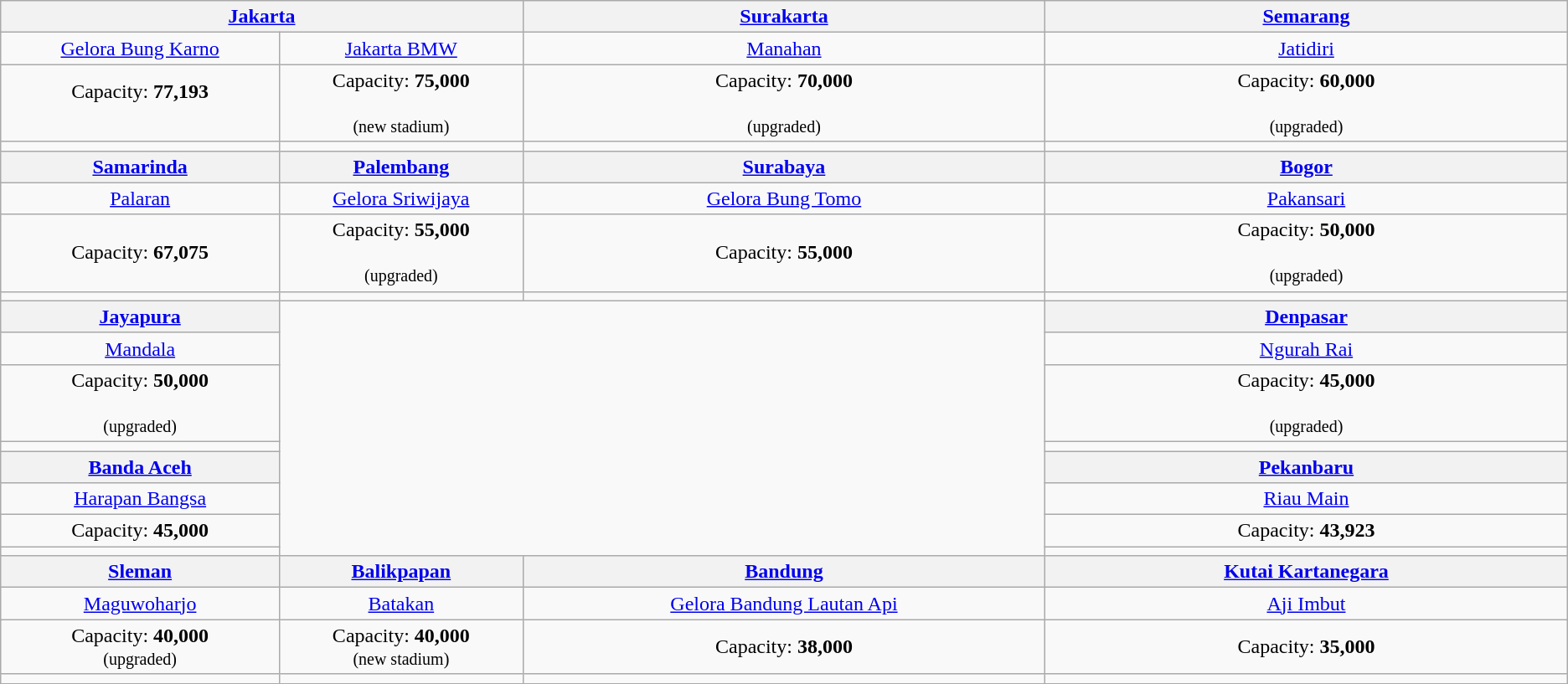<table class="wikitable" style="text-align:center;">
<tr>
<th style="width:20%;" colspan=2><a href='#'>Jakarta</a></th>
<th style="width:20%;"><a href='#'>Surakarta</a></th>
<th style="width:20%;"><a href='#'>Semarang</a></th>
</tr>
<tr>
<td><a href='#'>Gelora Bung Karno</a></td>
<td><a href='#'>Jakarta BMW</a></td>
<td><a href='#'>Manahan</a></td>
<td><a href='#'>Jatidiri</a></td>
</tr>
<tr>
<td>Capacity: <strong>77,193</strong><br><br></td>
<td>Capacity: <strong>75,000</strong><br><br><small>(new stadium)</small></td>
<td>Capacity: <strong>70,000</strong><br><br><small>(upgraded)</small></td>
<td>Capacity: <strong>60,000</strong><br><br><small>(upgraded)</small></td>
</tr>
<tr>
<td></td>
<td></td>
<td></td>
<td></td>
</tr>
<tr>
<th><a href='#'>Samarinda</a></th>
<th><a href='#'>Palembang</a></th>
<th><a href='#'>Surabaya</a></th>
<th><a href='#'>Bogor</a></th>
</tr>
<tr>
<td><a href='#'>Palaran</a></td>
<td><a href='#'>Gelora Sriwijaya</a></td>
<td><a href='#'>Gelora Bung Tomo</a></td>
<td><a href='#'>Pakansari</a></td>
</tr>
<tr>
<td>Capacity: <strong>67,075</strong><br></td>
<td>Capacity: <strong>55,000</strong><br><br><small>(upgraded)</small></td>
<td>Capacity: <strong>55,000</strong><br></td>
<td>Capacity: <strong>50,000</strong><br><br><small>(upgraded)</small></td>
</tr>
<tr>
<td></td>
<td></td>
<td></td>
<td></td>
</tr>
<tr>
<th><a href='#'>Jayapura</a></th>
<td rowspan=8 colspan=2></td>
<th><a href='#'>Denpasar</a></th>
</tr>
<tr>
<td><a href='#'>Mandala</a></td>
<td><a href='#'>Ngurah Rai</a></td>
</tr>
<tr>
<td>Capacity: <strong>50,000</strong><br><br><small>(upgraded)</small></td>
<td>Capacity: <strong>45,000</strong><br><br><small>(upgraded)</small></td>
</tr>
<tr>
<td></td>
<td></td>
</tr>
<tr>
<th><a href='#'>Banda Aceh</a></th>
<th><a href='#'>Pekanbaru</a></th>
</tr>
<tr>
<td><a href='#'>Harapan Bangsa</a></td>
<td><a href='#'>Riau Main</a></td>
</tr>
<tr>
<td>Capacity: <strong>45,000</strong><br></td>
<td>Capacity: <strong>43,923</strong><br></td>
</tr>
<tr>
<td></td>
<td></td>
</tr>
<tr>
<th><a href='#'>Sleman</a></th>
<th><a href='#'>Balikpapan</a></th>
<th><a href='#'>Bandung</a></th>
<th><a href='#'>Kutai Kartanegara</a></th>
</tr>
<tr>
<td><a href='#'>Maguwoharjo</a></td>
<td><a href='#'>Batakan</a></td>
<td><a href='#'>Gelora Bandung Lautan Api</a></td>
<td><a href='#'>Aji Imbut</a></td>
</tr>
<tr>
<td>Capacity: <strong>40,000</strong><br><small>(upgraded)</small></td>
<td>Capacity: <strong>40,000</strong><br><small>(new stadium)</small></td>
<td>Capacity: <strong>38,000</strong><br></td>
<td>Capacity: <strong>35,000</strong><br></td>
</tr>
<tr>
<td></td>
<td></td>
<td></td>
<td></td>
</tr>
</table>
